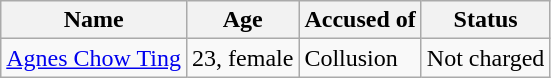<table class="wikitable">
<tr>
<th>Name</th>
<th>Age</th>
<th>Accused of</th>
<th>Status</th>
</tr>
<tr>
<td><a href='#'>Agnes Chow Ting</a></td>
<td>23, female</td>
<td>Collusion</td>
<td>Not charged</td>
</tr>
</table>
